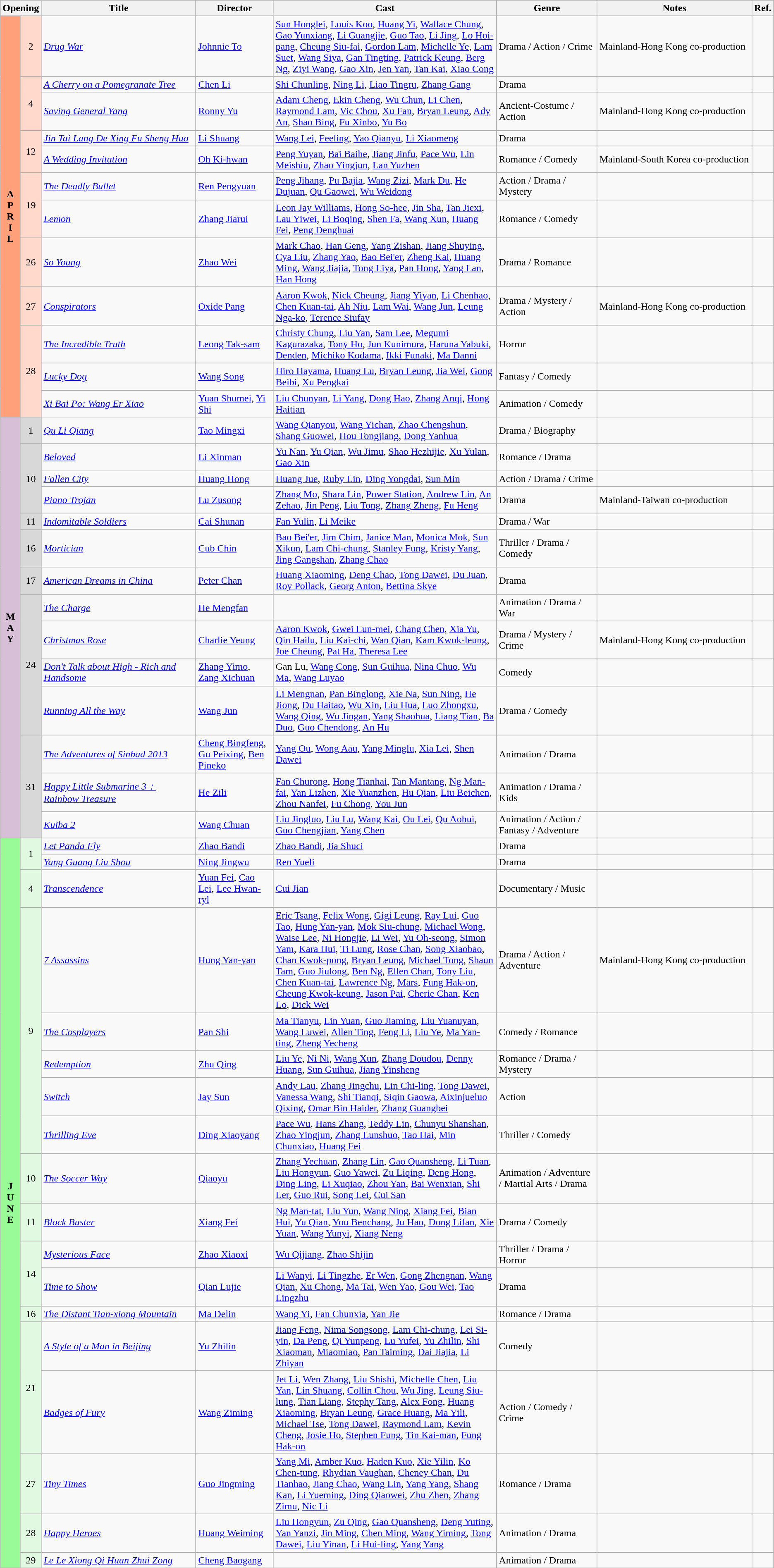<table class="wikitable">
<tr>
<th colspan="2">Opening</th>
<th style="width:20%;">Title</th>
<th style="width:10%;">Director</th>
<th>Cast</th>
<th style="width:13%">Genre</th>
<th style="width:20%">Notes</th>
<th>Ref.</th>
</tr>
<tr>
<th rowspan=12 style="text-align:center; background:#ffa07a; textcolor:#000;">A<br>P<br>R<br>I<br>L</th>
<td rowspan=1 style="text-align:center; background:#ffdacc; textcolor:#000;">2</td>
<td><em><a href='#'>Drug War</a></em></td>
<td><a href='#'>Johnnie To</a></td>
<td><a href='#'>Sun Honglei</a>, <a href='#'>Louis Koo</a>, <a href='#'>Huang Yi</a>, <a href='#'>Wallace Chung</a>, <a href='#'>Gao Yunxiang</a>, <a href='#'>Li Guangjie</a>, <a href='#'>Guo Tao</a>, <a href='#'>Li Jing</a>, <a href='#'>Lo Hoi-pang</a>, <a href='#'>Cheung Siu-fai</a>, <a href='#'>Gordon Lam</a>, <a href='#'>Michelle Ye</a>, <a href='#'>Lam Suet</a>, <a href='#'>Wang Siya</a>, <a href='#'>Gan Tingting</a>, <a href='#'>Patrick Keung</a>, <a href='#'>Berg Ng</a>, <a href='#'>Ziyi Wang</a>, <a href='#'>Gao Xin</a>, <a href='#'>Jen Yan</a>, <a href='#'>Tan Kai</a>, <a href='#'>Xiao Cong</a></td>
<td>Drama / Action / Crime</td>
<td>Mainland-Hong Kong co-production</td>
<td style="text-align:center;"></td>
</tr>
<tr>
<td rowspan=2 style="text-align:center; background:#ffdacc; textcolor:#000;">4</td>
<td><em><a href='#'>A Cherry on a Pomegranate Tree</a></em></td>
<td><a href='#'>Chen Li</a></td>
<td><a href='#'>Shi Chunling</a>, <a href='#'>Ning Li</a>, <a href='#'>Liao Tingru</a>, <a href='#'>Zhang Gang</a></td>
<td>Drama</td>
<td></td>
<td style="text-align:center;"></td>
</tr>
<tr>
<td><em><a href='#'>Saving General Yang</a></em></td>
<td><a href='#'>Ronny Yu</a></td>
<td><a href='#'>Adam Cheng</a>, <a href='#'>Ekin Cheng</a>, <a href='#'>Wu Chun</a>, <a href='#'>Li Chen</a>, <a href='#'>Raymond Lam</a>, <a href='#'>Vic Chou</a>, <a href='#'>Xu Fan</a>, <a href='#'>Bryan Leung</a>, <a href='#'>Ady An</a>, <a href='#'>Shao Bing</a>, <a href='#'>Fu Xinbo</a>, <a href='#'>Yu Bo</a></td>
<td>Ancient-Costume / Action</td>
<td>Mainland-Hong Kong co-production</td>
<td style="text-align:center;"></td>
</tr>
<tr>
<td rowspan=2 style="text-align:center; background:#ffdacc; textcolor:#000;">12</td>
<td><em><a href='#'>Jin Tai Lang De Xing Fu Sheng Huo</a></em></td>
<td><a href='#'>Li Shuang</a></td>
<td><a href='#'>Wang Lei</a>, <a href='#'>Feeling</a>, <a href='#'>Yao Qianyu</a>, <a href='#'>Li Xiaomeng</a></td>
<td>Drama</td>
<td></td>
<td style="text-align:center;"></td>
</tr>
<tr>
<td><em><a href='#'>A Wedding Invitation</a></em></td>
<td><a href='#'>Oh Ki-hwan</a></td>
<td><a href='#'>Peng Yuyan</a>, <a href='#'>Bai Baihe</a>, <a href='#'>Jiang Jinfu</a>, <a href='#'>Pace Wu</a>, <a href='#'>Lin Meishiu</a>, <a href='#'>Zhao Yingjun</a>, <a href='#'>Lan Yuzhen</a></td>
<td>Romance / Comedy</td>
<td>Mainland-South Korea co-production</td>
<td style="text-align:center;"></td>
</tr>
<tr>
<td rowspan=2 style="text-align:center; background:#ffdacc; textcolor:#000;">19</td>
<td><em><a href='#'>The Deadly Bullet</a></em></td>
<td><a href='#'>Ren Pengyuan</a></td>
<td><a href='#'>Peng Jihang</a>, <a href='#'>Pu Bajia</a>, <a href='#'>Wang Zizi</a>, <a href='#'>Mark Du</a>, <a href='#'>He Dujuan</a>, <a href='#'>Qu Gaowei</a>, <a href='#'>Wu Weidong</a></td>
<td>Action / Drama / Mystery</td>
<td></td>
<td style="text-align:center;"></td>
</tr>
<tr>
<td><em><a href='#'>Lemon</a></em></td>
<td><a href='#'>Zhang Jiarui</a></td>
<td><a href='#'>Leon Jay Williams</a>, <a href='#'>Hong So-hee</a>, <a href='#'>Jin Sha</a>, <a href='#'>Tan Jiexi</a>, <a href='#'>Lau Yiwei</a>, <a href='#'>Li Boqing</a>, <a href='#'>Shen Fa</a>, <a href='#'>Wang Xun</a>, <a href='#'>Huang Fei</a>, <a href='#'>Peng Denghuai</a></td>
<td>Romance / Comedy</td>
<td></td>
<td style="text-align:center;"></td>
</tr>
<tr>
<td rowspan=1 style="text-align:center; background:#ffdacc; textcolor:#000;">26</td>
<td><em><a href='#'>So Young</a></em></td>
<td><a href='#'>Zhao Wei</a></td>
<td><a href='#'>Mark Chao</a>, <a href='#'>Han Geng</a>, <a href='#'>Yang Zishan</a>, <a href='#'>Jiang Shuying</a>, <a href='#'>Cya Liu</a>, <a href='#'>Zhang Yao</a>, <a href='#'>Bao Bei'er</a>, <a href='#'>Zheng Kai</a>, <a href='#'>Huang Ming</a>, <a href='#'>Wang Jiajia</a>, <a href='#'>Tong Liya</a>, <a href='#'>Pan Hong</a>, <a href='#'>Yang Lan</a>, <a href='#'>Han Hong</a></td>
<td>Drama / Romance</td>
<td></td>
<td style="text-align:center;"></td>
</tr>
<tr>
<td rowspan=1 style="text-align:center; background:#ffdacc; textcolor:#000;">27</td>
<td><em><a href='#'>Conspirators</a></em></td>
<td><a href='#'>Oxide Pang</a></td>
<td><a href='#'>Aaron Kwok</a>, <a href='#'>Nick Cheung</a>, <a href='#'>Jiang Yiyan</a>, <a href='#'>Li Chenhao</a>, <a href='#'>Chen Kuan-tai</a>, <a href='#'>Ah Niu</a>, <a href='#'>Lam Wai</a>, <a href='#'>Wang Jun</a>, <a href='#'>Leung Nga-ko</a>, <a href='#'>Terence Siufay</a></td>
<td>Drama / Mystery / Action</td>
<td>Mainland-Hong Kong co-production</td>
<td style="text-align:center;"></td>
</tr>
<tr>
<td rowspan=3 style="text-align:center; background:#ffdacc; textcolor:#000;">28</td>
<td><em><a href='#'>The Incredible Truth</a></em></td>
<td><a href='#'>Leong Tak-sam</a></td>
<td><a href='#'>Christy Chung</a>, <a href='#'>Liu Yan</a>, <a href='#'>Sam Lee</a>, <a href='#'>Megumi Kagurazaka</a>, <a href='#'>Tony Ho</a>, <a href='#'>Jun Kunimura</a>, <a href='#'>Haruna Yabuki</a>, <a href='#'>Denden</a>, <a href='#'>Michiko Kodama</a>, <a href='#'>Ikki Funaki</a>, <a href='#'>Ma Danni</a></td>
<td>Horror</td>
<td></td>
<td style="text-align:center;"></td>
</tr>
<tr>
<td><em><a href='#'>Lucky Dog</a></em></td>
<td><a href='#'>Wang Song</a></td>
<td><a href='#'>Hiro Hayama</a>, <a href='#'>Huang Lu</a>, <a href='#'>Bryan Leung</a>, <a href='#'>Jia Wei</a>, <a href='#'>Gong Beibi</a>, <a href='#'>Xu Pengkai</a></td>
<td>Fantasy / Comedy</td>
<td></td>
<td style="text-align:center;"></td>
</tr>
<tr>
<td><em><a href='#'>Xi Bai Po: Wang Er Xiao</a></em></td>
<td><a href='#'>Yuan Shumei</a>, <a href='#'>Yi Shi</a></td>
<td><a href='#'>Liu Chunyan</a>, <a href='#'>Li Yang</a>, <a href='#'>Dong Hao</a>, <a href='#'>Zhang Anqi</a>, <a href='#'>Hong Haitian</a></td>
<td>Animation / Comedy</td>
<td></td>
<td style="text-align:center;"></td>
</tr>
<tr>
<td rowspan=14 style="text-align:center; background:thistle; textcolor:#000;"><strong>M<br>A<br>Y</strong></td>
<td rowspan=1 style="text-align:center; background:#d8d8d8; textcolor:#000;">1</td>
<td><em><a href='#'>Qu Li Qiang</a></em></td>
<td><a href='#'>Tao Mingxi</a></td>
<td><a href='#'>Wang Qianyou</a>, <a href='#'>Wang Yichan</a>, <a href='#'>Zhao Chengshun</a>, <a href='#'>Shang Guowei</a>, <a href='#'>Hou Tongjiang</a>, <a href='#'>Dong Yanhua</a></td>
<td>Drama / Biography</td>
<td></td>
<td style="text-align:center;"></td>
</tr>
<tr>
<td rowspan=3 style="text-align:center; background:#d8d8d8; textcolor:#000;">10</td>
<td><em><a href='#'>Beloved</a></em></td>
<td><a href='#'>Li Xinman</a></td>
<td><a href='#'>Yu Nan</a>, <a href='#'>Yu Qian</a>, <a href='#'>Wu Jimu</a>, <a href='#'>Shao Hezhijie</a>, <a href='#'>Xu Yulan</a>, <a href='#'>Gao Xin</a></td>
<td>Romance / Drama</td>
<td></td>
<td style="text-align:center;"></td>
</tr>
<tr>
<td><em><a href='#'>Fallen City</a></em></td>
<td><a href='#'>Huang Hong</a></td>
<td><a href='#'>Huang Jue</a>, <a href='#'>Ruby Lin</a>, <a href='#'>Ding Yongdai</a>, <a href='#'>Sun Min</a></td>
<td>Action / Drama / Crime</td>
<td></td>
<td style="text-align:center;"></td>
</tr>
<tr>
<td><em><a href='#'>Piano Trojan</a></em></td>
<td><a href='#'>Lu Zusong</a></td>
<td><a href='#'>Zhang Mo</a>, <a href='#'>Shara Lin</a>, <a href='#'>Power Station</a>, <a href='#'>Andrew Lin</a>, <a href='#'>An Zehao</a>, <a href='#'>Jin Peng</a>, <a href='#'>Liu Tong</a>, <a href='#'>Zhang Zheng</a>, <a href='#'>Fu Heng</a></td>
<td>Drama</td>
<td>Mainland-Taiwan co-production</td>
<td style="text-align:center;"></td>
</tr>
<tr>
<td rowspan=1 style="text-align:center; background:#d8d8d8; textcolor:#000;">11</td>
<td><em><a href='#'>Indomitable Soldiers</a></em></td>
<td><a href='#'>Cai Shunan</a></td>
<td><a href='#'>Fan Yulin</a>, <a href='#'>Li Meike</a></td>
<td>Drama / War</td>
<td></td>
<td style="text-align:center;"></td>
</tr>
<tr>
<td rowspan=1 style="text-align:center; background:#d8d8d8; textcolor:#000;">16</td>
<td><em><a href='#'>Mortician</a></em></td>
<td><a href='#'>Cub Chin</a></td>
<td><a href='#'>Bao Bei'er</a>, <a href='#'>Jim Chim</a>, <a href='#'>Janice Man</a>, <a href='#'>Monica Mok</a>, <a href='#'>Sun Xikun</a>, <a href='#'>Lam Chi-chung</a>, <a href='#'>Stanley Fung</a>, <a href='#'>Kristy Yang</a>, <a href='#'>Jing Gangshan</a>, <a href='#'>Zhang Chao</a></td>
<td>Thriller / Drama / Comedy</td>
<td></td>
<td style="text-align:center;"></td>
</tr>
<tr>
<td rowspan=1 style="text-align:center; background:#d8d8d8; textcolor:#000;">17</td>
<td><em><a href='#'>American Dreams in China</a></em></td>
<td><a href='#'>Peter Chan</a></td>
<td><a href='#'>Huang Xiaoming</a>, <a href='#'>Deng Chao</a>, <a href='#'>Tong Dawei</a>, <a href='#'>Du Juan</a>, <a href='#'>Roy Pollack</a>, <a href='#'>Georg Anton</a>, <a href='#'>Bettina Skye</a></td>
<td>Drama</td>
<td></td>
<td style="text-align:center;"></td>
</tr>
<tr>
<td rowspan=4 style="text-align:center; background:#d8d8d8; textcolor:#000;">24</td>
<td><em><a href='#'>The Charge</a></em></td>
<td><a href='#'>He Mengfan</a></td>
<td></td>
<td>Animation / Drama / War</td>
<td></td>
<td style="text-align:center;"></td>
</tr>
<tr>
<td><em><a href='#'>Christmas Rose</a></em></td>
<td><a href='#'>Charlie Yeung</a></td>
<td><a href='#'>Aaron Kwok</a>, <a href='#'>Gwei Lun-mei</a>, <a href='#'>Chang Chen</a>, <a href='#'>Xia Yu</a>, <a href='#'>Qin Hailu</a>, <a href='#'>Liu Kai-chi</a>, <a href='#'>Wan Qian</a>, <a href='#'>Kam Kwok-leung</a>, <a href='#'>Joe Cheung</a>, <a href='#'>Pat Ha</a>, <a href='#'>Theresa Lee</a></td>
<td>Drama / Mystery / Crime</td>
<td>Mainland-Hong Kong co-production</td>
<td style="text-align:center;"></td>
</tr>
<tr>
<td><em><a href='#'>Don't Talk about High - Rich and Handsome</a></em></td>
<td><a href='#'>Zhang Yimo</a>, <a href='#'>Zang Xichuan</a></td>
<td>Gan Lu, <a href='#'>Wang Cong</a>, <a href='#'>Sun Guihua</a>, <a href='#'>Nina Chuo</a>, <a href='#'>Wu Ma</a>, <a href='#'>Wang Luyao</a></td>
<td>Comedy</td>
<td></td>
<td style="text-align:center;"></td>
</tr>
<tr>
<td><em><a href='#'>Running All the Way</a></em></td>
<td><a href='#'>Wang Jun</a></td>
<td><a href='#'>Li Mengnan</a>, <a href='#'>Pan Binglong</a>, <a href='#'>Xie Na</a>, <a href='#'>Sun Ning</a>, <a href='#'>He Jiong</a>, <a href='#'>Du Haitao</a>, <a href='#'>Wu Xin</a>, <a href='#'>Liu Hua</a>, <a href='#'>Luo Zhongxu</a>, <a href='#'>Wang Qing</a>, <a href='#'>Wu Jingan</a>, <a href='#'>Yang Shaohua</a>, <a href='#'>Liang Tian</a>, <a href='#'>Ba Duo</a>, <a href='#'>Guo Chendong</a>, <a href='#'>An Hu</a></td>
<td>Drama / Comedy</td>
<td></td>
<td style="text-align:center;"></td>
</tr>
<tr>
<td rowspan=3 style="text-align:center; background:#d8d8d8; textcolor:#000;">31</td>
<td><em><a href='#'>The Adventures of Sinbad 2013</a></em></td>
<td><a href='#'>Cheng Bingfeng</a>, <a href='#'>Gu Peixing</a>, <a href='#'>Ben Pineko</a></td>
<td><a href='#'>Yang Ou</a>, <a href='#'>Wong Aau</a>, <a href='#'>Yang Minglu</a>, <a href='#'>Xia Lei</a>, <a href='#'>Shen Dawei</a></td>
<td>Animation / Drama</td>
<td></td>
<td style="text-align:center;"></td>
</tr>
<tr>
<td><em><a href='#'>Happy Little Submarine 3： Rainbow Treasure</a></em></td>
<td><a href='#'>He Zili</a></td>
<td><a href='#'>Fan Churong</a>, <a href='#'>Hong Tianhai</a>, <a href='#'>Tan Mantang</a>, <a href='#'>Ng Man-fai</a>, <a href='#'>Yan Lizhen</a>, <a href='#'>Xie Yuanzhen</a>, <a href='#'>Hu Qian</a>, <a href='#'>Liu Beichen</a>, <a href='#'>Zhou Nanfei</a>, <a href='#'>Fu Chong</a>, <a href='#'>You Jun</a></td>
<td>Animation / Drama / Kids</td>
<td></td>
<td style="text-align:center;"></td>
</tr>
<tr>
<td><em><a href='#'>Kuiba 2</a></em></td>
<td><a href='#'>Wang Chuan</a></td>
<td><a href='#'>Liu Jingluo</a>, <a href='#'>Liu Lu</a>, <a href='#'>Wang Kai</a>, <a href='#'>Ou Lei</a>, <a href='#'>Qu Aohui</a>, <a href='#'>Guo Chengjian</a>, <a href='#'>Yang Chen</a></td>
<td>Animation / Action / Fantasy / Adventure</td>
<td></td>
<td style="text-align:center;"></td>
</tr>
<tr>
<td rowspan=18 style="text-align:center; background:#98fb98; textcolor:#000;"><strong>J<br>U<br>N<br>E</strong></td>
<td rowspan=2 style="text-align:center; background:#e0f9e0;">1</td>
<td><em><a href='#'>Let Panda Fly</a></em></td>
<td><a href='#'>Zhao Bandi</a></td>
<td><a href='#'>Zhao Bandi</a>, <a href='#'>Jia Shuci</a></td>
<td>Drama</td>
<td></td>
<td style="text-align:center;"></td>
</tr>
<tr>
<td><em><a href='#'>Yang Guang Liu Shou</a></em></td>
<td><a href='#'>Ning Jingwu</a></td>
<td><a href='#'>Ren Yueli</a></td>
<td>Drama</td>
<td></td>
<td style="text-align:center;"></td>
</tr>
<tr>
<td rowspan=1 style="text-align:center; background:#e0f9e0;">4</td>
<td><em><a href='#'>Transcendence</a></em></td>
<td><a href='#'>Yuan Fei</a>, <a href='#'>Cao Lei</a>, <a href='#'>Lee Hwan-ryl</a></td>
<td><a href='#'>Cui Jian</a></td>
<td>Documentary / Music</td>
<td></td>
<td style="text-align:center;"></td>
</tr>
<tr>
<td rowspan=5 style="text-align:center; background:#e0f9e0;">9</td>
<td><em><a href='#'>7 Assassins</a></em></td>
<td><a href='#'>Hung Yan-yan</a></td>
<td><a href='#'>Eric Tsang</a>, <a href='#'>Felix Wong</a>, <a href='#'>Gigi Leung</a>, <a href='#'>Ray Lui</a>, <a href='#'>Guo Tao</a>, <a href='#'>Hung Yan-yan</a>, <a href='#'>Mok Siu-chung</a>, <a href='#'>Michael Wong</a>, <a href='#'>Waise Lee</a>, <a href='#'>Ni Hongjie</a>, <a href='#'>Li Wei</a>, <a href='#'>Yu Oh-seong</a>, <a href='#'>Simon Yam</a>, <a href='#'>Kara Hui</a>, <a href='#'>Ti Lung</a>, <a href='#'>Rose Chan</a>, <a href='#'>Song Xiaobao</a>, <a href='#'>Chan Kwok-pong</a>, <a href='#'>Bryan Leung</a>, <a href='#'>Michael Tong</a>, <a href='#'>Shaun Tam</a>, <a href='#'>Guo Jiulong</a>, <a href='#'>Ben Ng</a>, <a href='#'>Ellen Chan</a>, <a href='#'>Tony Liu</a>, <a href='#'>Chen Kuan-tai</a>, <a href='#'>Lawrence Ng</a>, <a href='#'>Mars</a>, <a href='#'>Fung Hak-on</a>, <a href='#'>Cheung Kwok-keung</a>, <a href='#'>Jason Pai</a>, <a href='#'>Cherie Chan</a>, <a href='#'>Ken Lo</a>, <a href='#'>Dick Wei</a></td>
<td>Drama / Action / Adventure</td>
<td>Mainland-Hong Kong co-production</td>
<td style="text-align:center;"></td>
</tr>
<tr>
<td><em><a href='#'>The Cosplayers</a></em></td>
<td><a href='#'>Pan Shi</a></td>
<td><a href='#'>Ma Tianyu</a>, <a href='#'>Lin Yuan</a>, <a href='#'>Guo Jiaming</a>, <a href='#'>Liu Yuanuyan</a>, <a href='#'>Wang Luwei</a>, <a href='#'>Allen Ting</a>, <a href='#'>Feng Li</a>, <a href='#'>Liu Ye</a>, <a href='#'>Ma Yan-ting</a>, <a href='#'>Zheng Yecheng</a></td>
<td>Comedy / Romance</td>
<td></td>
<td style="text-align:center;"></td>
</tr>
<tr>
<td><em><a href='#'>Redemption</a></em></td>
<td><a href='#'>Zhu Qing</a></td>
<td><a href='#'>Liu Ye</a>, <a href='#'>Ni Ni</a>, <a href='#'>Wang Xun</a>, <a href='#'>Zhang Doudou</a>, <a href='#'>Denny Huang</a>, <a href='#'>Sun Guihua</a>, <a href='#'>Jiang Yinsheng</a></td>
<td>Romance / Drama / Mystery</td>
<td></td>
<td style="text-align:center;"></td>
</tr>
<tr>
<td><em><a href='#'>Switch</a></em></td>
<td><a href='#'>Jay Sun</a></td>
<td><a href='#'>Andy Lau</a>, <a href='#'>Zhang Jingchu</a>, <a href='#'>Lin Chi-ling</a>, <a href='#'>Tong Dawei</a>, <a href='#'>Vanessa Wang</a>, <a href='#'>Shi Tianqi</a>, <a href='#'>Siqin Gaowa</a>, <a href='#'>Aixinjueluo Qixing</a>, <a href='#'>Omar Bin Haider</a>, <a href='#'>Zhang Guangbei</a></td>
<td>Action</td>
<td></td>
<td style="text-align:center;"></td>
</tr>
<tr>
<td><em><a href='#'>Thrilling Eve</a></em></td>
<td><a href='#'>Ding Xiaoyang</a></td>
<td><a href='#'>Pace Wu</a>, <a href='#'>Hans Zhang</a>, <a href='#'>Teddy Lin</a>, <a href='#'>Chunyu Shanshan</a>, <a href='#'>Zhao Yingjun</a>, <a href='#'>Zhang Lunshuo</a>, <a href='#'>Tao Hai</a>, <a href='#'>Min Chunxiao</a>, <a href='#'>Huang Fei</a></td>
<td>Thriller / Comedy</td>
<td></td>
<td style="text-align:center;"></td>
</tr>
<tr>
<td rowspan=1 style="text-align:center; background:#e0f9e0;">10</td>
<td><em><a href='#'>The Soccer Way</a></em></td>
<td><a href='#'>Qiaoyu</a></td>
<td><a href='#'>Zhang Yechuan</a>, <a href='#'>Zhang Lin</a>, <a href='#'>Gao Quansheng</a>, <a href='#'>Li Tuan</a>, <a href='#'>Liu Hongyun</a>, <a href='#'>Guo Yawei</a>, <a href='#'>Zu Liqing</a>, <a href='#'>Deng Hong</a>, <a href='#'>Ding Ling</a>, <a href='#'>Li Xuqiao</a>, <a href='#'>Zhou Yan</a>, <a href='#'>Bai Wenxian</a>, <a href='#'>Shi Ler</a>, <a href='#'>Guo Rui</a>, <a href='#'>Song Lei</a>, <a href='#'>Cui San</a></td>
<td>Animation / Adventure / Martial Arts / Drama</td>
<td></td>
<td style="text-align:center;"></td>
</tr>
<tr>
<td rowspan=1 style="text-align:center; background:#e0f9e0;">11</td>
<td><em><a href='#'>Block Buster</a></em></td>
<td><a href='#'>Xiang Fei</a></td>
<td><a href='#'>Ng Man-tat</a>, <a href='#'>Liu Yun</a>, <a href='#'>Wang Ning</a>, <a href='#'>Xiang Fei</a>, <a href='#'>Bian Hui</a>, <a href='#'>Yu Qian</a>, <a href='#'>You Benchang</a>, <a href='#'>Ju Hao</a>, <a href='#'>Dong Lifan</a>, <a href='#'>Xie Yuan</a>, <a href='#'>Wang Yunyi</a>, <a href='#'>Xiang Neng</a></td>
<td>Drama / Comedy</td>
<td></td>
<td style="text-align:center;"></td>
</tr>
<tr>
<td rowspan=2 style="text-align:center; background:#e0f9e0;">14</td>
<td><em><a href='#'>Mysterious Face</a></em></td>
<td><a href='#'>Zhao Xiaoxi</a></td>
<td><a href='#'>Wu Qijiang</a>, <a href='#'>Zhao Shijin</a></td>
<td>Thriller / Drama / Horror</td>
<td></td>
<td style="text-align:center;"></td>
</tr>
<tr>
<td><em><a href='#'>Time to Show</a></em></td>
<td><a href='#'>Qian Lujie</a></td>
<td><a href='#'>Li Wanyi</a>, <a href='#'>Li Tingzhe</a>, <a href='#'>Er Wen</a>, <a href='#'>Gong Zhengnan</a>, <a href='#'>Wang Qian</a>, <a href='#'>Xu Chong</a>, <a href='#'>Ma Tai</a>, <a href='#'>Wen Yao</a>, <a href='#'>Gou Wei</a>, <a href='#'>Tao Lingzhu</a></td>
<td>Drama</td>
<td></td>
<td style="text-align:center;"></td>
</tr>
<tr>
<td rowspan=1 style="text-align:center; background:#e0f9e0;">16</td>
<td><em><a href='#'>The Distant Tian-xiong Mountain</a></em></td>
<td><a href='#'>Ma Delin</a></td>
<td><a href='#'>Wang Yi</a>, <a href='#'>Fan Chunxia</a>, <a href='#'>Yan Jie</a></td>
<td>Romance / Drama</td>
<td></td>
<td style="text-align:center;"></td>
</tr>
<tr>
<td rowspan=2 style="text-align:center; background:#e0f9e0;">21</td>
<td><em><a href='#'>A Style of a Man in Beijing</a></em></td>
<td><a href='#'>Yu Zhilin</a></td>
<td><a href='#'>Jiang Feng</a>, <a href='#'>Nima Songsong</a>, <a href='#'>Lam Chi-chung</a>, <a href='#'>Lei Si-yin</a>, <a href='#'>Da Peng</a>, <a href='#'>Qi Yunpeng</a>, <a href='#'>Lu Yufei</a>, <a href='#'>Yu Zhilin</a>, <a href='#'>Shi Xiaoman</a>, <a href='#'>Miaomiao</a>, <a href='#'>Pan Taiming</a>, <a href='#'>Dai Jiajia</a>, <a href='#'>Li Zhiyan</a></td>
<td>Comedy</td>
<td></td>
<td style="text-align:center;"></td>
</tr>
<tr>
<td><em><a href='#'>Badges of Fury</a></em></td>
<td><a href='#'>Wang Ziming</a></td>
<td><a href='#'>Jet Li</a>, <a href='#'>Wen Zhang</a>, <a href='#'>Liu Shishi</a>, <a href='#'>Michelle Chen</a>, <a href='#'>Liu Yan</a>, <a href='#'>Lin Shuang</a>, <a href='#'>Collin Chou</a>, <a href='#'>Wu Jing</a>, <a href='#'>Leung Siu-lung</a>, <a href='#'>Tian Liang</a>, <a href='#'>Stephy Tang</a>, <a href='#'>Alex Fong</a>, <a href='#'>Huang Xiaoming</a>, <a href='#'>Bryan Leung</a>, <a href='#'>Grace Huang</a>, <a href='#'>Ma Yili</a>, <a href='#'>Michael Tse</a>, <a href='#'>Tong Dawei</a>, <a href='#'>Raymond Lam</a>, <a href='#'>Kevin Cheng</a>, <a href='#'>Josie Ho</a>, <a href='#'>Stephen Fung</a>, <a href='#'>Tin Kai-man</a>, <a href='#'>Fung Hak-on</a></td>
<td>Action / Comedy / Crime</td>
<td></td>
<td style="text-align:center;"></td>
</tr>
<tr>
<td rowspan=1 style="text-align:center; background:#e0f9e0;">27</td>
<td><em><a href='#'>Tiny Times</a></em></td>
<td><a href='#'>Guo Jingming</a></td>
<td><a href='#'>Yang Mi</a>, <a href='#'>Amber Kuo</a>, <a href='#'>Haden Kuo</a>, <a href='#'>Xie Yilin</a>, <a href='#'>Ko Chen-tung</a>, <a href='#'>Rhydian Vaughan</a>, <a href='#'>Cheney Chan</a>, <a href='#'>Du Tianhao</a>, <a href='#'>Jiang Chao</a>, <a href='#'>Wang Lin</a>, <a href='#'>Yang Yang</a>, <a href='#'>Shang Kan</a>, <a href='#'>Li Yueming</a>, <a href='#'>Ding Qiaowei</a>, <a href='#'>Zhu Zhen</a>, <a href='#'>Zhang Zimu</a>, <a href='#'>Nic Li</a></td>
<td>Romance / Drama</td>
<td></td>
<td style="text-align:center;"></td>
</tr>
<tr>
<td rowspan=1 style="text-align:center; background:#e0f9e0;">28</td>
<td><em><a href='#'>Happy Heroes</a></em></td>
<td><a href='#'>Huang Weiming</a></td>
<td><a href='#'>Liu Hongyun</a>, <a href='#'>Zu Qing</a>, <a href='#'>Gao Quansheng</a>, <a href='#'>Deng Yuting</a>, <a href='#'>Yan Yanzi</a>, <a href='#'>Jin Ming</a>, <a href='#'>Chen Ming</a>, <a href='#'>Wang Yiming</a>, <a href='#'>Tong Dawei</a>, <a href='#'>Liu Yinan</a>, <a href='#'>Li Hui-ling</a>, <a href='#'>Yang Yang</a></td>
<td>Animation / Drama</td>
<td></td>
<td style="text-align:center;"></td>
</tr>
<tr>
<td rowspan=1 style="text-align:center; background:#e0f9e0;">29</td>
<td><em><a href='#'>Le Le Xiong Qi Huan Zhui Zong</a></em></td>
<td><a href='#'>Cheng Baogang</a></td>
<td></td>
<td>Animation / Drama</td>
<td></td>
<td style="text-align:center;"></td>
</tr>
</table>
